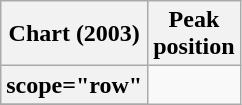<table class="wikitable sortable plainrowheaders" style="text-align:center">
<tr>
<th scope="col">Chart (2003)</th>
<th scope="col">Peak<br>position</th>
</tr>
<tr>
<th>scope="row"</th>
</tr>
<tr>
</tr>
</table>
